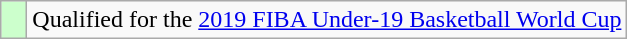<table class="wikitable">
<tr>
<td width=10px bgcolor=#ccffcc></td>
<td>Qualified for the <a href='#'>2019 FIBA Under-19 Basketball World Cup</a></td>
</tr>
</table>
